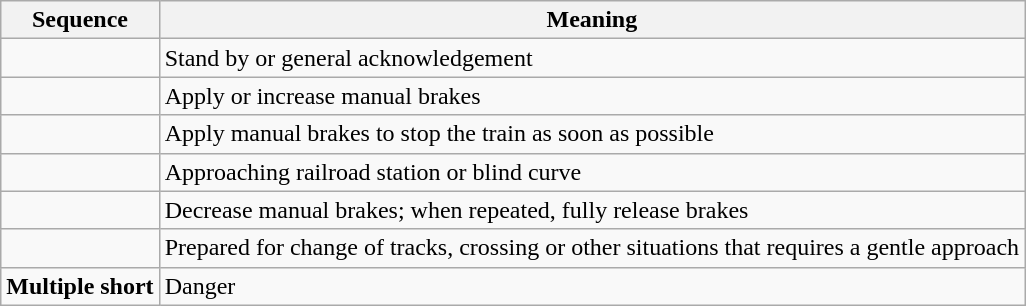<table class="wikitable">
<tr>
<th>Sequence</th>
<th>Meaning</th>
</tr>
<tr>
<td></td>
<td>Stand by or general acknowledgement</td>
</tr>
<tr>
<td></td>
<td>Apply or increase manual brakes</td>
</tr>
<tr>
<td></td>
<td>Apply manual brakes to stop the train as soon as possible</td>
</tr>
<tr>
<td></td>
<td>Approaching railroad station or blind curve</td>
</tr>
<tr>
<td></td>
<td>Decrease manual brakes; when repeated, fully release brakes</td>
</tr>
<tr>
<td></td>
<td>Prepared for change of tracks, crossing or other situations that requires a gentle approach</td>
</tr>
<tr>
<td><strong>Multiple short</strong></td>
<td>Danger</td>
</tr>
</table>
